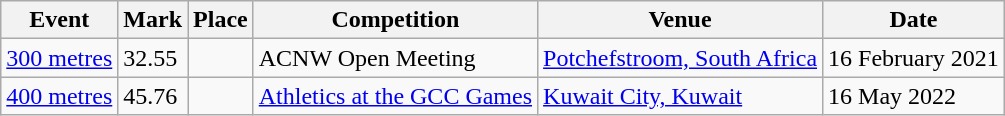<table class="wikitable">
<tr>
<th>Event</th>
<th>Mark</th>
<th>Place</th>
<th>Competition</th>
<th>Venue</th>
<th>Date</th>
</tr>
<tr>
<td><a href='#'>300 metres</a></td>
<td>32.55 </td>
<td align=center></td>
<td>ACNW Open Meeting</td>
<td><a href='#'>Potchefstroom, South Africa</a></td>
<td>16 February 2021</td>
</tr>
<tr>
<td><a href='#'>400 metres</a></td>
<td>45.76</td>
<td align=center></td>
<td><a href='#'>Athletics at the GCC Games</a></td>
<td><a href='#'>Kuwait City, Kuwait</a></td>
<td>16 May 2022</td>
</tr>
</table>
